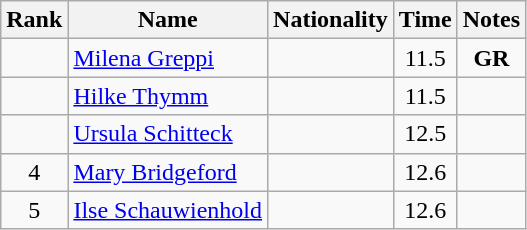<table class="wikitable sortable" style="text-align:center">
<tr>
<th>Rank</th>
<th>Name</th>
<th>Nationality</th>
<th>Time</th>
<th>Notes</th>
</tr>
<tr>
<td></td>
<td align=left><a href='#'>Milena Greppi</a></td>
<td align=left></td>
<td>11.5</td>
<td><strong>GR</strong></td>
</tr>
<tr>
<td></td>
<td align=left><a href='#'>Hilke Thymm</a></td>
<td align=left></td>
<td>11.5</td>
<td></td>
</tr>
<tr>
<td></td>
<td align=left><a href='#'>Ursula Schitteck</a></td>
<td align=left></td>
<td>12.5</td>
<td></td>
</tr>
<tr>
<td>4</td>
<td align=left><a href='#'>Mary Bridgeford</a></td>
<td align=left></td>
<td>12.6</td>
<td></td>
</tr>
<tr>
<td>5</td>
<td align=left><a href='#'>Ilse Schauwienhold</a></td>
<td align=left></td>
<td>12.6</td>
<td></td>
</tr>
</table>
